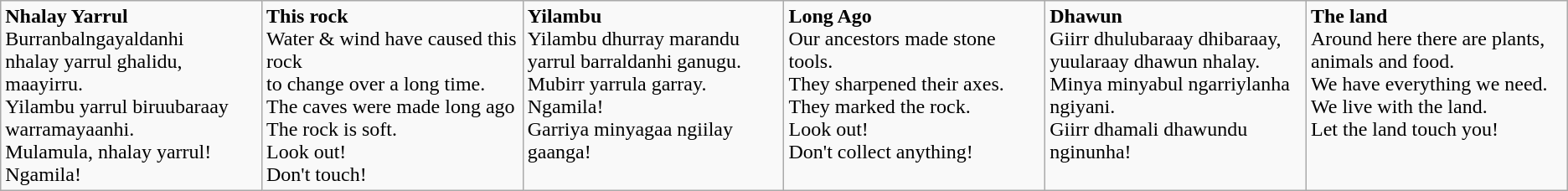<table class="wikitable">
<tr valign="top">
<td width="15%"><strong>Nhalay Yarrul</strong><br>Burranbalngayaldanhi<br>
nhalay yarrul ghalidu,<br>
maayirru.<br>
Yilambu yarrul biruubaraay<br>
warramayaanhi.<br>Mulamula, nhalay yarrul!<br>
Ngamila!<br></td>
<td width="15%"><strong>This rock</strong><br>Water & wind have caused this rock<br>
to change over a long time.<br>
The caves were made long ago<br>
The rock is soft.<br>Look out!<br>
Don't touch!<br></td>
<td width="15%"><strong>Yilambu</strong><br>Yilambu dhurray marandu<br>
yarrul barraldanhi ganugu.<br>
Mubirr yarrula garray.<br>Ngamila!<br>
Garriya minyagaa ngiilay gaanga!</td>
<td width="15%"><strong>Long Ago</strong><br>Our ancestors made stone tools.<br>
They sharpened their axes.<br>
They marked the rock.<br>Look out!<br>
Don't collect anything!<br></td>
<td width="15%"><strong>Dhawun</strong><br>Giirr dhulubaraay dhibaraay,<br>
yuularaay dhawun nhalay.<br>
Minya minyabul ngarriylanha ngiyani.<br>Giirr dhamali dhawundu nginunha!<br></td>
<td width="15%"><strong>The land</strong><br>Around here there are plants,<br>
animals and food.<br>
We have everything we need.<br>
We live with the land.<br>Let the land touch you!<br></td>
</tr>
</table>
